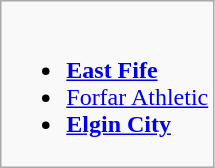<table class="wikitable">
<tr>
<td valign="top"><br><ul><li><strong><a href='#'>East Fife</a></strong></li><li><a href='#'>Forfar Athletic</a></li><li><strong><a href='#'>Elgin City</a></strong></li></ul></td>
</tr>
</table>
